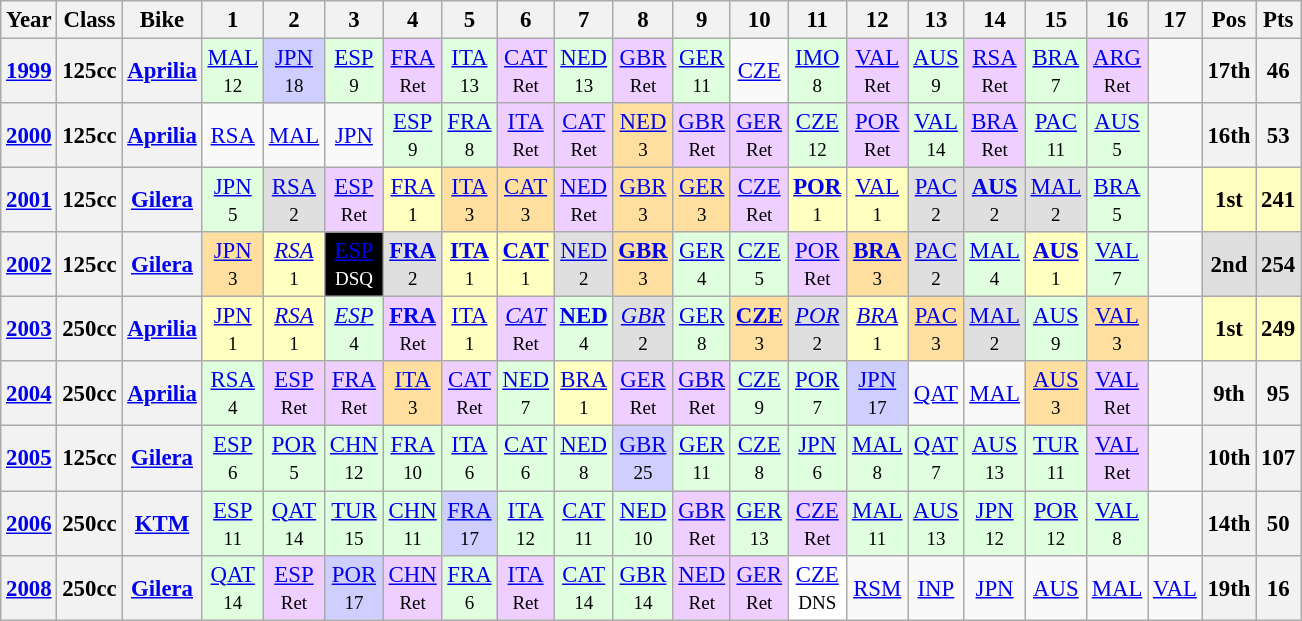<table class="wikitable" style="text-align:center; font-size:95%">
<tr>
<th>Year</th>
<th>Class</th>
<th>Bike</th>
<th>1</th>
<th>2</th>
<th>3</th>
<th>4</th>
<th>5</th>
<th>6</th>
<th>7</th>
<th>8</th>
<th>9</th>
<th>10</th>
<th>11</th>
<th>12</th>
<th>13</th>
<th>14</th>
<th>15</th>
<th>16</th>
<th>17</th>
<th>Pos</th>
<th>Pts</th>
</tr>
<tr>
<th><a href='#'>1999</a></th>
<th>125cc</th>
<th><a href='#'>Aprilia</a></th>
<td style="background:#DFFFDF;"><a href='#'>MAL</a><br><small>12</small></td>
<td style="background:#CFCFFF;"><a href='#'>JPN</a><br><small>18</small></td>
<td style="background:#DFFFDF;"><a href='#'>ESP</a><br><small>9</small></td>
<td style="background:#EFCFFF;"><a href='#'>FRA</a><br><small>Ret</small></td>
<td style="background:#DFFFDF;"><a href='#'>ITA</a><br><small>13</small></td>
<td style="background:#EFCFFF;"><a href='#'>CAT</a><br><small>Ret</small></td>
<td style="background:#DFFFDF;"><a href='#'>NED</a><br><small>13</small></td>
<td style="background:#EFCFFF;"><a href='#'>GBR</a><br><small>Ret</small></td>
<td style="background:#DFFFDF;"><a href='#'>GER</a><br><small>11</small></td>
<td><a href='#'>CZE</a><br><small></small></td>
<td style="background:#DFFFDF;"><a href='#'>IMO</a><br><small>8</small></td>
<td style="background:#EFCFFF;"><a href='#'>VAL</a><br><small>Ret</small></td>
<td style="background:#DFFFDF;"><a href='#'>AUS</a><br><small>9</small></td>
<td style="background:#EFCFFF;"><a href='#'>RSA</a><br><small>Ret</small></td>
<td style="background:#DFFFDF;"><a href='#'>BRA</a><br><small>7</small></td>
<td style="background:#EFCFFF;"><a href='#'>ARG</a><br><small>Ret</small></td>
<td></td>
<th>17th</th>
<th>46</th>
</tr>
<tr>
<th><a href='#'>2000</a></th>
<th>125cc</th>
<th><a href='#'>Aprilia</a></th>
<td><a href='#'>RSA</a><br><small></small></td>
<td><a href='#'>MAL</a><br><small></small></td>
<td><a href='#'>JPN</a><br><small></small></td>
<td style="background:#DFFFDF;"><a href='#'>ESP</a><br><small>9</small></td>
<td style="background:#DFFFDF;"><a href='#'>FRA</a><br><small>8</small></td>
<td style="background:#EFCFFF;"><a href='#'>ITA</a><br><small>Ret</small></td>
<td style="background:#EFCFFF;"><a href='#'>CAT</a><br><small>Ret</small></td>
<td style="background:#FFDF9F;"><a href='#'>NED</a><br><small>3</small></td>
<td style="background:#EFCFFF;"><a href='#'>GBR</a><br><small>Ret</small></td>
<td style="background:#EFCFFF;"><a href='#'>GER</a><br><small>Ret</small></td>
<td style="background:#DFFFDF;"><a href='#'>CZE</a><br><small>12</small></td>
<td style="background:#EFCFFF;"><a href='#'>POR</a><br><small>Ret</small></td>
<td style="background:#DFFFDF;"><a href='#'>VAL</a><br><small>14</small></td>
<td style="background:#EFCFFF;"><a href='#'>BRA</a><br><small>Ret</small></td>
<td style="background:#DFFFDF;"><a href='#'>PAC</a><br><small>11</small></td>
<td style="background:#DFFFDF;"><a href='#'>AUS</a><br><small>5</small></td>
<td></td>
<th>16th</th>
<th>53</th>
</tr>
<tr>
<th><a href='#'>2001</a></th>
<th>125cc</th>
<th><a href='#'>Gilera</a></th>
<td style="background:#DFFFDF;"><a href='#'>JPN</a><br><small>5</small></td>
<td style="background:#DFDFDF;"><a href='#'>RSA</a><br><small>2</small></td>
<td style="background:#EFCFFF;"><a href='#'>ESP</a><br><small>Ret</small></td>
<td style="background:#FFFFBF;"><a href='#'>FRA</a><br><small>1</small></td>
<td style="background:#FFDF9F;"><a href='#'>ITA</a><br><small>3</small></td>
<td style="background:#FFDF9F;"><a href='#'>CAT</a><br><small>3</small></td>
<td style="background:#EFCFFF;"><a href='#'>NED</a><br><small>Ret</small></td>
<td style="background:#FFDF9F;"><a href='#'>GBR</a><br><small>3</small></td>
<td style="background:#FFDF9F;"><a href='#'>GER</a><br><small>3</small></td>
<td style="background:#EFCFFF;"><a href='#'>CZE</a><br><small>Ret</small></td>
<td style="background:#FFFFBF;"><strong><a href='#'>POR</a></strong><br><small>1</small></td>
<td style="background:#FFFFBF;"><a href='#'>VAL</a><br><small>1</small></td>
<td style="background:#DFDFDF;"><a href='#'>PAC</a><br><small>2</small></td>
<td style="background:#DFDFDF;"><strong><a href='#'>AUS</a></strong><br><small>2</small></td>
<td style="background:#DFDFDF;"><a href='#'>MAL</a><br><small>2</small></td>
<td style="background:#DFFFDF;"><a href='#'>BRA</a><br><small>5</small></td>
<td></td>
<td style="background:#FFFFBF;"><strong>1st</strong></td>
<td style="background:#FFFFBF;"><strong>241</strong></td>
</tr>
<tr>
<th><a href='#'>2002</a></th>
<th>125cc</th>
<th><a href='#'>Gilera</a></th>
<td style="background:#FFDF9F;"><a href='#'>JPN</a><br><small>3</small></td>
<td style="background:#FFFFBF;"><em><a href='#'>RSA</a></em><br><small>1</small></td>
<td style="background:#000; color:#fff;"><a href='#'><span>ESP</span></a><br><small>DSQ</small></td>
<td style="background:#DFDFDF;"><strong><a href='#'>FRA</a></strong><br><small>2</small></td>
<td style="background:#FFFFBF;"><strong><a href='#'>ITA</a></strong><br><small>1</small></td>
<td style="background:#FFFFBF;"><strong><a href='#'>CAT</a></strong><br><small>1</small></td>
<td style="background:#DFDFDF;"><a href='#'>NED</a><br><small>2</small></td>
<td style="background:#FFDF9F;"><strong><a href='#'>GBR</a></strong><br><small>3</small></td>
<td style="background:#DFFFDF;"><a href='#'>GER</a><br><small>4</small></td>
<td style="background:#DFFFDF;"><a href='#'>CZE</a><br><small>5</small></td>
<td style="background:#EFCFFF;"><a href='#'>POR</a><br><small>Ret</small></td>
<td style="background:#FFDF9F;"><strong><a href='#'>BRA</a></strong><br><small>3</small></td>
<td style="background:#DFDFDF;"><a href='#'>PAC</a><br><small>2</small></td>
<td style="background:#DFFFDF;"><a href='#'>MAL</a><br><small>4</small></td>
<td style="background:#FFFFBF;"><strong><a href='#'>AUS</a></strong><br><small>1</small></td>
<td style="background:#DFFFDF;"><a href='#'>VAL</a><br><small>7</small></td>
<td></td>
<td style="background:#DFDFDF;"><strong>2nd</strong></td>
<td style="background:#DFDFDF;"><strong>254</strong></td>
</tr>
<tr>
<th><a href='#'>2003</a></th>
<th>250cc</th>
<th><a href='#'>Aprilia</a></th>
<td style="background:#FFFFBF;"><a href='#'>JPN</a><br><small>1</small></td>
<td style="background:#FFFFBF;"><em><a href='#'>RSA</a></em><br><small>1</small></td>
<td style="background:#DFFFDF;"><em><a href='#'>ESP</a></em><br><small>4</small></td>
<td style="background:#EFCFFF;"><strong><a href='#'>FRA</a></strong><br><small>Ret</small></td>
<td style="background:#FFFFBF;"><a href='#'>ITA</a><br><small>1</small></td>
<td style="background:#EFCFFF;"><em><a href='#'>CAT</a></em><br><small>Ret</small></td>
<td style="background:#DFFFDF;"><strong><a href='#'>NED</a></strong><br><small>4</small></td>
<td style="background:#DFDFDF;"><em><a href='#'>GBR</a></em><br><small>2</small></td>
<td style="background:#DFFFDF;"><a href='#'>GER</a><br><small>8</small></td>
<td style="background:#FFDF9F;"><strong><a href='#'>CZE</a></strong><br><small>3</small></td>
<td style="background:#DFDFDF;"><em><a href='#'>POR</a></em><br><small>2</small></td>
<td style="background:#FFFFBF;"><em><a href='#'>BRA</a></em><br><small>1</small></td>
<td style="background:#FFDF9F;"><a href='#'>PAC</a><br><small>3</small></td>
<td style="background:#DFDFDF;"><a href='#'>MAL</a><br><small>2</small></td>
<td style="background:#DFFFDF;"><a href='#'>AUS</a><br><small>9</small></td>
<td style="background:#FFDF9F;"><a href='#'>VAL</a><br><small>3</small></td>
<td></td>
<td style="background:#FFFFBF;"><strong>1st</strong></td>
<td style="background:#FFFFBF;"><strong>249</strong></td>
</tr>
<tr>
<th><a href='#'>2004</a></th>
<th>250cc</th>
<th><a href='#'>Aprilia</a></th>
<td style="background:#DFFFDF;"><a href='#'>RSA</a><br><small>4</small></td>
<td style="background:#EFCFFF;"><a href='#'>ESP</a><br><small>Ret</small></td>
<td style="background:#EFCFFF;"><a href='#'>FRA</a><br><small>Ret</small></td>
<td style="background:#FFDF9F;"><a href='#'>ITA</a><br><small>3</small></td>
<td style="background:#EFCFFF;"><a href='#'>CAT</a><br><small>Ret</small></td>
<td style="background:#DFFFDF;"><a href='#'>NED</a><br><small>7</small></td>
<td style="background:#FFFFBF;"><a href='#'>BRA</a><br><small>1</small></td>
<td style="background:#EFCFFF;"><a href='#'>GER</a><br><small>Ret</small></td>
<td style="background:#EFCFFF;"><a href='#'>GBR</a><br><small>Ret</small></td>
<td style="background:#DFFFDF;"><a href='#'>CZE</a><br><small>9</small></td>
<td style="background:#DFFFDF;"><a href='#'>POR</a><br><small>7</small></td>
<td style="background:#CFCFFF;"><a href='#'>JPN</a><br><small>17</small></td>
<td><a href='#'>QAT</a><br><small></small></td>
<td><a href='#'>MAL</a><br><small></small></td>
<td style="background:#FFDF9F;"><a href='#'>AUS</a><br><small>3</small></td>
<td style="background:#EFCFFF;"><a href='#'>VAL</a><br><small>Ret</small></td>
<td></td>
<th>9th</th>
<th>95</th>
</tr>
<tr>
<th><a href='#'>2005</a></th>
<th>125cc</th>
<th><a href='#'>Gilera</a></th>
<td style="background:#DFFFDF;"><a href='#'>ESP</a><br><small>6</small></td>
<td style="background:#DFFFDF;"><a href='#'>POR</a><br><small>5</small></td>
<td style="background:#DFFFDF;"><a href='#'>CHN</a><br><small>12</small></td>
<td style="background:#DFFFDF;"><a href='#'>FRA</a><br><small>10</small></td>
<td style="background:#DFFFDF;"><a href='#'>ITA</a><br><small>6</small></td>
<td style="background:#DFFFDF;"><a href='#'>CAT</a><br><small>6</small></td>
<td style="background:#DFFFDF;"><a href='#'>NED</a><br><small>8</small></td>
<td style="background:#CFCFFF;"><a href='#'>GBR</a><br><small>25</small></td>
<td style="background:#DFFFDF;"><a href='#'>GER</a><br><small>11</small></td>
<td style="background:#DFFFDF;"><a href='#'>CZE</a><br><small>8</small></td>
<td style="background:#DFFFDF;"><a href='#'>JPN</a><br><small>6</small></td>
<td style="background:#DFFFDF;"><a href='#'>MAL</a><br><small>8</small></td>
<td style="background:#DFFFDF;"><a href='#'>QAT</a><br><small>7</small></td>
<td style="background:#DFFFDF;"><a href='#'>AUS</a><br><small>13</small></td>
<td style="background:#DFFFDF;"><a href='#'>TUR</a><br><small>11</small></td>
<td style="background:#EFCFFF;"><a href='#'>VAL</a><br><small>Ret</small></td>
<td></td>
<th>10th</th>
<th>107</th>
</tr>
<tr>
<th><a href='#'>2006</a></th>
<th>250cc</th>
<th><a href='#'>KTM</a></th>
<td style="background:#DFFFDF;"><a href='#'>ESP</a><br><small>11</small></td>
<td style="background:#DFFFDF;"><a href='#'>QAT</a><br><small>14</small></td>
<td style="background:#DFFFDF;"><a href='#'>TUR</a><br><small>15</small></td>
<td style="background:#DFFFDF;"><a href='#'>CHN</a><br><small>11</small></td>
<td style="background:#CFCFFF;"><a href='#'>FRA</a><br><small>17</small></td>
<td style="background:#DFFFDF;"><a href='#'>ITA</a><br><small>12</small></td>
<td style="background:#DFFFDF;"><a href='#'>CAT</a><br><small>11</small></td>
<td style="background:#DFFFDF;"><a href='#'>NED</a><br><small>10</small></td>
<td style="background:#EFCFFF;"><a href='#'>GBR</a><br><small>Ret</small></td>
<td style="background:#DFFFDF;"><a href='#'>GER</a><br><small>13</small></td>
<td style="background:#EFCFFF;"><a href='#'>CZE</a><br><small>Ret</small></td>
<td style="background:#DFFFDF;"><a href='#'>MAL</a><br><small>11</small></td>
<td style="background:#DFFFDF;"><a href='#'>AUS</a><br><small>13</small></td>
<td style="background:#DFFFDF;"><a href='#'>JPN</a><br><small>12</small></td>
<td style="background:#DFFFDF;"><a href='#'>POR</a><br><small>12</small></td>
<td style="background:#DFFFDF;"><a href='#'>VAL</a><br><small>8</small></td>
<td></td>
<th>14th</th>
<th>50</th>
</tr>
<tr>
<th><a href='#'>2008</a></th>
<th>250cc</th>
<th><a href='#'>Gilera</a></th>
<td style="background:#DFFFDF;"><a href='#'>QAT</a><br><small>14</small></td>
<td style="background:#EFCFFF;"><a href='#'>ESP</a><br><small>Ret</small></td>
<td style="background:#CFCFFF;"><a href='#'>POR</a><br><small>17</small></td>
<td style="background:#EFCFFF;"><a href='#'>CHN</a><br><small>Ret</small></td>
<td style="background:#DFFFDF;"><a href='#'>FRA</a><br><small>6</small></td>
<td style="background:#EFCFFF;"><a href='#'>ITA</a><br><small>Ret</small></td>
<td style="background:#DFFFDF;"><a href='#'>CAT</a><br><small>14</small></td>
<td style="background:#DFFFDF;"><a href='#'>GBR</a><br><small>14</small></td>
<td style="background:#EFCFFF;"><a href='#'>NED</a><br><small>Ret</small></td>
<td style="background:#EFCFFF;"><a href='#'>GER</a><br><small>Ret</small></td>
<td style="background:#fff;"><a href='#'>CZE</a><br><small>DNS</small></td>
<td><a href='#'>RSM</a><br><small></small></td>
<td><a href='#'>INP</a><br><small></small></td>
<td><a href='#'>JPN</a><br><small></small></td>
<td><a href='#'>AUS</a><br><small></small></td>
<td><a href='#'>MAL</a><br><small></small></td>
<td><a href='#'>VAL</a><br><small></small></td>
<th>19th</th>
<th>16</th>
</tr>
</table>
